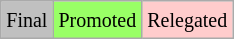<table class="wikitable">
<tr>
<td bgcolor=Silver><small>Final</small></td>
<td bgcolor=99FF66><small>Promoted</small></td>
<td bgcolor=FFCCCC><small>Relegated</small></td>
</tr>
</table>
